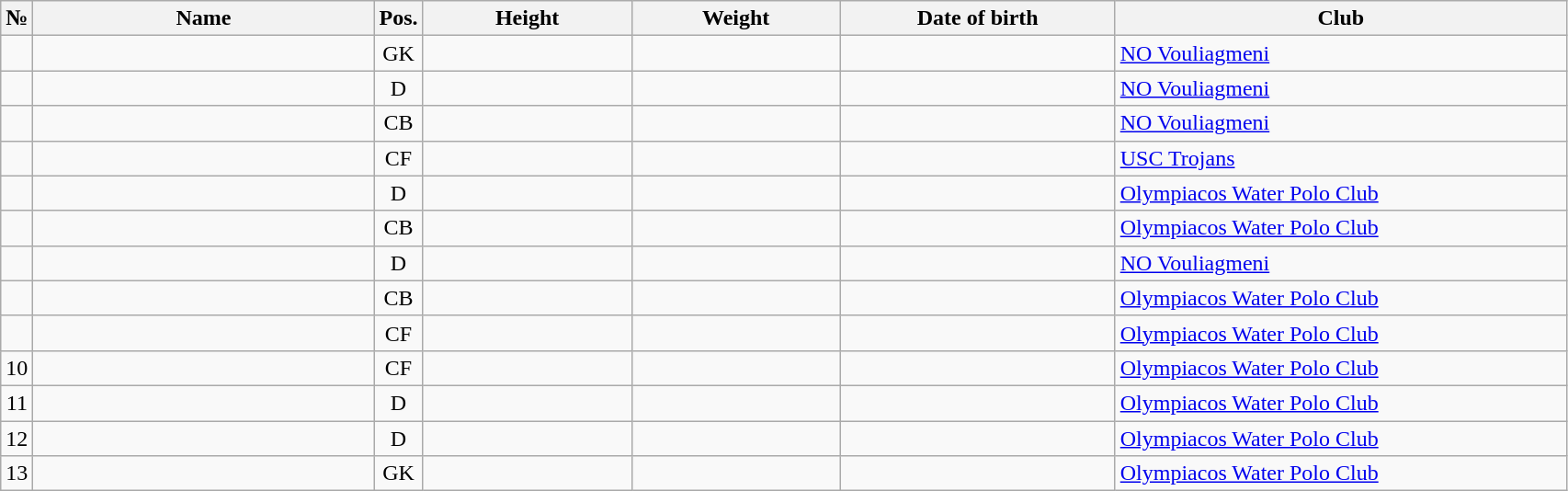<table class="wikitable sortable" style="font-size:100%; text-align:center;">
<tr>
<th>№</th>
<th style="width:15em">Name</th>
<th>Pos.</th>
<th style="width:9em">Height</th>
<th style="width:9em">Weight</th>
<th style="width:12em">Date of birth</th>
<th style="width:20em">Club</th>
</tr>
<tr>
<td></td>
<td style="text-align:left;"></td>
<td>GK</td>
<td></td>
<td></td>
<td style="text-align:right;"></td>
<td style="text-align:left;"> <a href='#'>NO Vouliagmeni</a></td>
</tr>
<tr>
<td></td>
<td style="text-align:left;"></td>
<td>D</td>
<td></td>
<td></td>
<td style="text-align:right;"></td>
<td style="text-align:left;"> <a href='#'>NO Vouliagmeni</a></td>
</tr>
<tr>
<td></td>
<td style="text-align:left;"></td>
<td>CB</td>
<td></td>
<td></td>
<td style="text-align:right;"></td>
<td style="text-align:left;"> <a href='#'>NO Vouliagmeni</a></td>
</tr>
<tr>
<td></td>
<td style="text-align:left;"></td>
<td>CF</td>
<td></td>
<td></td>
<td style="text-align:right;"></td>
<td style="text-align:left;"> <a href='#'>USC Trojans</a></td>
</tr>
<tr>
<td></td>
<td style="text-align:left;"></td>
<td>D</td>
<td></td>
<td></td>
<td style="text-align:right;"></td>
<td style="text-align:left;"> <a href='#'>Olympiacos Water Polo Club</a></td>
</tr>
<tr>
<td></td>
<td style="text-align:left;"></td>
<td>CB</td>
<td></td>
<td></td>
<td style="text-align:right;"></td>
<td style="text-align:left;"> <a href='#'>Olympiacos Water Polo Club</a></td>
</tr>
<tr>
<td></td>
<td style="text-align:left;"></td>
<td>D</td>
<td></td>
<td></td>
<td style="text-align:right;"></td>
<td style="text-align:left;"> <a href='#'>NO Vouliagmeni</a></td>
</tr>
<tr>
<td></td>
<td style="text-align:left;"></td>
<td>CB</td>
<td></td>
<td></td>
<td style="text-align:right;"></td>
<td style="text-align:left;"> <a href='#'>Olympiacos Water Polo Club</a></td>
</tr>
<tr>
<td></td>
<td style="text-align:left;"></td>
<td>CF</td>
<td></td>
<td></td>
<td style="text-align:right;"></td>
<td style="text-align:left;"> <a href='#'>Olympiacos Water Polo Club</a></td>
</tr>
<tr>
<td>10</td>
<td style="text-align:left;"></td>
<td>CF</td>
<td></td>
<td></td>
<td style="text-align:right;"></td>
<td style="text-align:left;"> <a href='#'>Olympiacos Water Polo Club</a></td>
</tr>
<tr>
<td>11</td>
<td style="text-align:left;"></td>
<td>D</td>
<td></td>
<td></td>
<td style="text-align:right;"></td>
<td style="text-align:left;"> <a href='#'>Olympiacos Water Polo Club</a></td>
</tr>
<tr>
<td>12</td>
<td style="text-align:left;"></td>
<td>D</td>
<td></td>
<td></td>
<td style="text-align:right;"></td>
<td style="text-align:left;"> <a href='#'>Olympiacos Water Polo Club</a></td>
</tr>
<tr>
<td>13</td>
<td style="text-align:left;"></td>
<td>GK</td>
<td></td>
<td></td>
<td style="text-align:right;"></td>
<td style="text-align:left;"> <a href='#'>Olympiacos Water Polo Club</a></td>
</tr>
</table>
